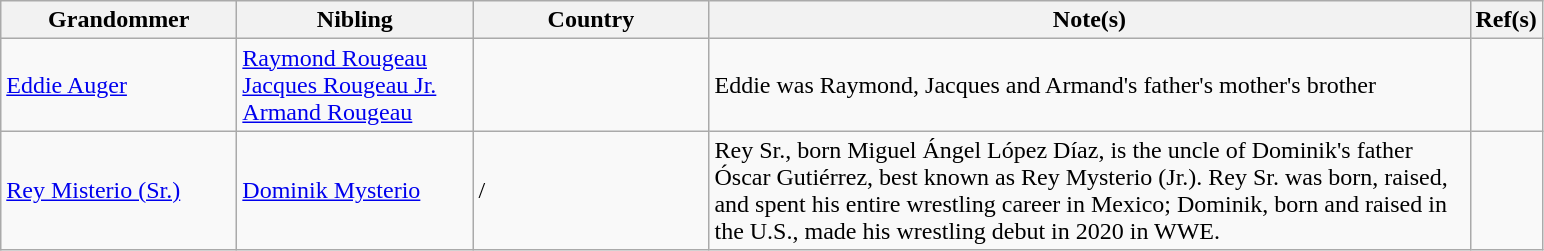<table class="wikitable sortable">
<tr>
<th style="width:150px;">Grandommer</th>
<th style="width:150px;">Nibling</th>
<th style="width:150px;">Country</th>
<th style="width:500px;">Note(s)</th>
<th style="width:*;">Ref(s)</th>
</tr>
<tr>
<td><a href='#'>Eddie Auger</a></td>
<td><a href='#'>Raymond Rougeau</a><br><a href='#'>Jacques Rougeau Jr.</a><br><a href='#'>Armand Rougeau</a></td>
<td></td>
<td>Eddie was Raymond, Jacques and Armand's father's mother's brother</td>
<td></td>
</tr>
<tr>
<td><a href='#'>Rey Misterio (Sr.)</a></td>
<td><a href='#'>Dominik Mysterio</a></td>
<td>/</td>
<td>Rey Sr., born Miguel Ángel López Díaz, is the uncle of Dominik's father Óscar Gutiérrez, best known as Rey Mysterio (Jr.). Rey Sr. was born, raised, and spent his entire wrestling career in Mexico; Dominik, born and raised in the U.S., made his wrestling debut in 2020 in WWE.</td>
<td></td>
</tr>
</table>
